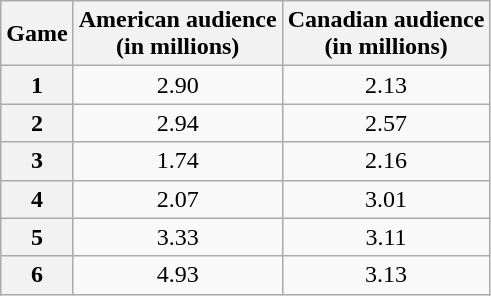<table class="wikitable" style="text-align:center;" border="1">
<tr>
<th>Game</th>
<th>American audience<br>(in millions)</th>
<th>Canadian audience <br> (in millions)</th>
</tr>
<tr>
<th>1</th>
<td>2.90</td>
<td>2.13</td>
</tr>
<tr>
<th>2</th>
<td>2.94</td>
<td>2.57</td>
</tr>
<tr>
<th>3</th>
<td>1.74</td>
<td>2.16</td>
</tr>
<tr>
<th>4</th>
<td>2.07</td>
<td>3.01</td>
</tr>
<tr>
<th>5</th>
<td>3.33</td>
<td>3.11</td>
</tr>
<tr>
<th>6</th>
<td>4.93</td>
<td>3.13</td>
</tr>
</table>
